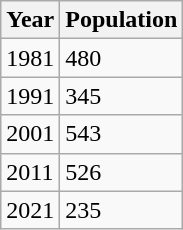<table class=wikitable>
<tr>
<th>Year</th>
<th>Population</th>
</tr>
<tr>
<td>1981</td>
<td>480</td>
</tr>
<tr>
<td>1991</td>
<td>345</td>
</tr>
<tr>
<td>2001</td>
<td>543</td>
</tr>
<tr>
<td>2011</td>
<td>526</td>
</tr>
<tr>
<td>2021</td>
<td>235</td>
</tr>
</table>
